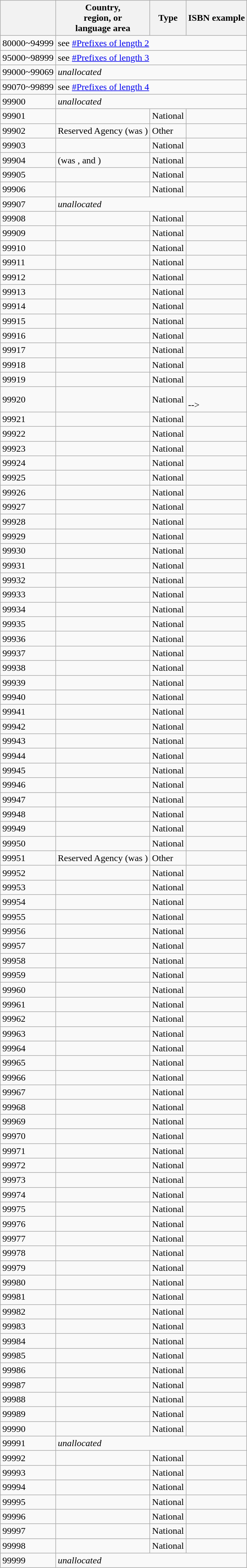<table class="wikitable sortable">
<tr>
<th></th>
<th>Country,<br>region, or<br>language area<br></th>
<th>Type</th>
<th>ISBN example<br></th>
</tr>
<tr>
<td>80000~94999</td>
<td colspan=3>see <a href='#'>#Prefixes of length 2</a></td>
</tr>
<tr>
<td>95000~98999</td>
<td colspan=3>see <a href='#'>#Prefixes of length 3</a></td>
</tr>
<tr>
<td>99000~99069</td>
<td colspan=3><em>unallocated</em></td>
</tr>
<tr>
<td>99070~99899</td>
<td colspan=3>see <a href='#'>#Prefixes of length 4</a></td>
</tr>
<tr>
<td>99900</td>
<td colspan=3><em>unallocated</em></td>
</tr>
<tr>
<td>99901</td>
<td></td>
<td>National</td>
<td></td>
</tr>
<tr>
<td>99902</td>
<td>Reserved Agency (was )</td>
<td>Other</td>
<td></td>
</tr>
<tr>
<td>99903</td>
<td></td>
<td>National</td>
<td><br></td>
</tr>
<tr>
<td>99904</td>
<td> (was , and )</td>
<td>National</td>
<td></td>
</tr>
<tr>
<td>99905</td>
<td></td>
<td>National</td>
<td></td>
</tr>
<tr>
<td>99906</td>
<td></td>
<td>National</td>
<td></td>
</tr>
<tr>
<td>99907</td>
<td colspan=3><em>unallocated</em></td>
</tr>
<tr>
<td>99908</td>
<td></td>
<td>National</td>
<td></td>
</tr>
<tr>
<td>99909</td>
<td></td>
<td>National</td>
<td></td>
</tr>
<tr>
<td>99910</td>
<td></td>
<td>National</td>
<td></td>
</tr>
<tr>
<td>99911</td>
<td></td>
<td>National</td>
<td></td>
</tr>
<tr>
<td>99912</td>
<td></td>
<td>National</td>
<td></td>
</tr>
<tr>
<td>99913</td>
<td></td>
<td>National</td>
<td></td>
</tr>
<tr>
<td>99914</td>
<td></td>
<td>National</td>
<td></td>
</tr>
<tr>
<td>99915</td>
<td></td>
<td>National</td>
<td></td>
</tr>
<tr>
<td>99916</td>
<td></td>
<td>National</td>
<td></td>
</tr>
<tr>
<td>99917</td>
<td></td>
<td>National</td>
<td></td>
</tr>
<tr>
<td>99918</td>
<td></td>
<td>National</td>
<td><br></td>
</tr>
<tr>
<td>99919</td>
<td></td>
<td>National</td>
<td></td>
</tr>
<tr>
<td>99920</td>
<td></td>
<td>National</td>
<td><br>--></td>
</tr>
<tr>
<td>99921</td>
<td></td>
<td>National</td>
<td></td>
</tr>
<tr>
<td>99922</td>
<td></td>
<td>National</td>
<td></td>
</tr>
<tr>
<td>99923</td>
<td></td>
<td>National</td>
<td></td>
</tr>
<tr>
<td>99924</td>
<td></td>
<td>National</td>
<td></td>
</tr>
<tr>
<td>99925</td>
<td></td>
<td>National</td>
<td></td>
</tr>
<tr>
<td>99926</td>
<td></td>
<td>National</td>
<td></td>
</tr>
<tr>
<td>99927</td>
<td></td>
<td>National</td>
<td></td>
</tr>
<tr>
<td>99928</td>
<td></td>
<td>National</td>
<td></td>
</tr>
<tr>
<td>99929</td>
<td></td>
<td>National</td>
<td></td>
</tr>
<tr>
<td>99930</td>
<td></td>
<td>National</td>
<td></td>
</tr>
<tr>
<td>99931</td>
<td></td>
<td>National</td>
<td></td>
</tr>
<tr>
<td>99932</td>
<td></td>
<td>National</td>
<td></td>
</tr>
<tr>
<td>99933</td>
<td></td>
<td>National</td>
<td></td>
</tr>
<tr>
<td>99934</td>
<td></td>
<td>National</td>
<td></td>
</tr>
<tr>
<td>99935</td>
<td></td>
<td>National</td>
<td></td>
</tr>
<tr>
<td>99936</td>
<td></td>
<td>National</td>
<td></td>
</tr>
<tr>
<td>99937</td>
<td></td>
<td>National</td>
<td><br></td>
</tr>
<tr>
<td>99938</td>
<td></td>
<td>National</td>
<td></td>
</tr>
<tr>
<td>99939</td>
<td></td>
<td>National</td>
<td></td>
</tr>
<tr>
<td>99940</td>
<td></td>
<td>National</td>
<td></td>
</tr>
<tr>
<td>99941</td>
<td></td>
<td>National</td>
<td></td>
</tr>
<tr>
<td>99942</td>
<td></td>
<td>National</td>
<td></td>
</tr>
<tr>
<td>99943</td>
<td></td>
<td>National</td>
<td></td>
</tr>
<tr>
<td>99944</td>
<td></td>
<td>National</td>
<td></td>
</tr>
<tr>
<td>99945</td>
<td></td>
<td>National</td>
<td><br></td>
</tr>
<tr>
<td>99946</td>
<td></td>
<td>National</td>
<td></td>
</tr>
<tr>
<td>99947</td>
<td></td>
<td>National</td>
<td></td>
</tr>
<tr>
<td>99948</td>
<td></td>
<td>National</td>
<td></td>
</tr>
<tr>
<td>99949</td>
<td></td>
<td>National</td>
<td></td>
</tr>
<tr>
<td>99950</td>
<td></td>
<td>National</td>
<td></td>
</tr>
<tr>
<td>99951</td>
<td>Reserved Agency (was )</td>
<td>Other</td>
<td></td>
</tr>
<tr>
<td>99952</td>
<td></td>
<td>National</td>
<td></td>
</tr>
<tr>
<td>99953</td>
<td></td>
<td>National</td>
<td></td>
</tr>
<tr>
<td>99954</td>
<td></td>
<td>National</td>
<td></td>
</tr>
<tr>
<td>99955</td>
<td></td>
<td>National</td>
<td></td>
</tr>
<tr>
<td>99956</td>
<td></td>
<td>National</td>
<td></td>
</tr>
<tr>
<td>99957</td>
<td></td>
<td>National</td>
<td></td>
</tr>
<tr>
<td>99958</td>
<td></td>
<td>National</td>
<td></td>
</tr>
<tr>
<td>99959</td>
<td></td>
<td>National</td>
<td></td>
</tr>
<tr>
<td>99960</td>
<td></td>
<td>National</td>
<td></td>
</tr>
<tr>
<td>99961</td>
<td></td>
<td>National</td>
<td></td>
</tr>
<tr>
<td>99962</td>
<td></td>
<td>National</td>
<td></td>
</tr>
<tr>
<td>99963</td>
<td></td>
<td>National</td>
<td></td>
</tr>
<tr>
<td>99964</td>
<td></td>
<td>National</td>
<td></td>
</tr>
<tr>
<td>99965</td>
<td></td>
<td>National</td>
<td><br></td>
</tr>
<tr>
<td>99966</td>
<td></td>
<td>National</td>
<td></td>
</tr>
<tr>
<td>99967</td>
<td></td>
<td>National</td>
<td></td>
</tr>
<tr>
<td>99968</td>
<td></td>
<td>National</td>
<td></td>
</tr>
<tr>
<td>99969</td>
<td></td>
<td>National</td>
<td></td>
</tr>
<tr>
<td>99970</td>
<td></td>
<td>National</td>
<td></td>
</tr>
<tr>
<td>99971</td>
<td></td>
<td>National</td>
<td></td>
</tr>
<tr>
<td>99972</td>
<td></td>
<td>National</td>
<td></td>
</tr>
<tr>
<td>99973</td>
<td></td>
<td>National</td>
<td></td>
</tr>
<tr>
<td>99974</td>
<td></td>
<td>National</td>
<td></td>
</tr>
<tr>
<td>99975</td>
<td></td>
<td>National</td>
<td></td>
</tr>
<tr>
<td>99976</td>
<td></td>
<td>National</td>
<td></td>
</tr>
<tr>
<td>99977</td>
<td></td>
<td>National</td>
<td></td>
</tr>
<tr>
<td>99978</td>
<td></td>
<td>National</td>
<td></td>
</tr>
<tr>
<td>99979</td>
<td></td>
<td>National</td>
<td></td>
</tr>
<tr>
<td>99980</td>
<td></td>
<td>National</td>
<td></td>
</tr>
<tr>
<td>99981</td>
<td></td>
<td>National</td>
<td></td>
</tr>
<tr>
<td>99982</td>
<td></td>
<td>National</td>
<td></td>
</tr>
<tr>
<td>99983</td>
<td></td>
<td>National</td>
<td></td>
</tr>
<tr>
<td>99984</td>
<td></td>
<td>National</td>
<td></td>
</tr>
<tr>
<td>99985</td>
<td></td>
<td>National</td>
<td></td>
</tr>
<tr>
<td>99986</td>
<td></td>
<td>National</td>
<td></td>
</tr>
<tr>
<td>99987</td>
<td></td>
<td>National</td>
<td></td>
</tr>
<tr>
<td>99988</td>
<td></td>
<td>National</td>
<td></td>
</tr>
<tr>
<td>99989</td>
<td></td>
<td>National</td>
<td></td>
</tr>
<tr>
<td>99990</td>
<td></td>
<td>National</td>
<td></td>
</tr>
<tr>
<td>99991</td>
<td colspan=3><em>unallocated</em></td>
</tr>
<tr>
<td>99992</td>
<td></td>
<td>National</td>
<td></td>
</tr>
<tr>
<td>99993</td>
<td></td>
<td>National</td>
<td></td>
</tr>
<tr>
<td>99994</td>
<td></td>
<td>National</td>
<td></td>
</tr>
<tr>
<td>99995</td>
<td></td>
<td>National</td>
<td></td>
</tr>
<tr>
<td>99996</td>
<td></td>
<td>National</td>
<td></td>
</tr>
<tr>
<td>99997</td>
<td></td>
<td>National</td>
<td></td>
</tr>
<tr>
<td>99998</td>
<td></td>
<td>National</td>
<td></td>
</tr>
<tr>
<td>99999</td>
<td colspan=3><em>unallocated</em></td>
</tr>
</table>
